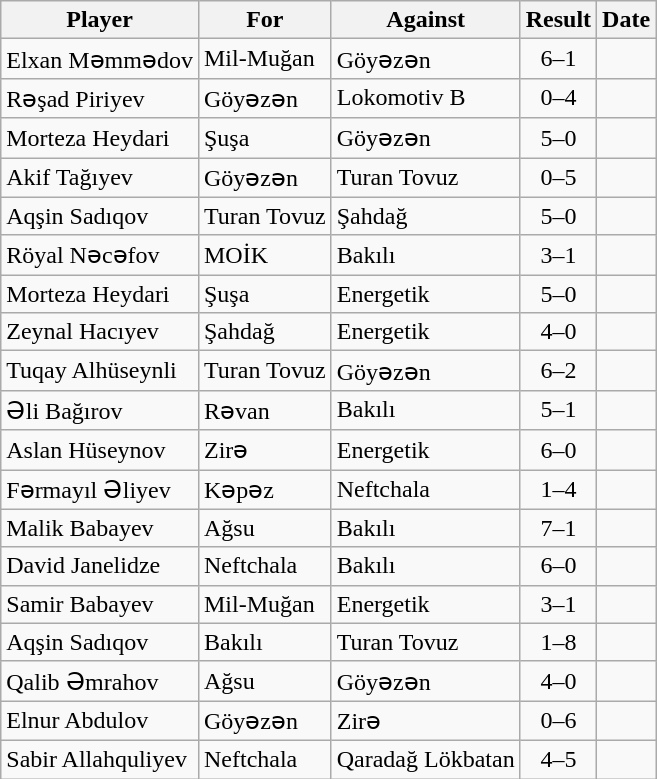<table class="wikitable sortable">
<tr>
<th>Player</th>
<th>For</th>
<th>Against</th>
<th style="text-align:center">Result</th>
<th>Date</th>
</tr>
<tr>
<td> Elxan Məmmədov</td>
<td>Mil-Muğan</td>
<td>Göyəzən</td>
<td style="text-align:center;">6–1</td>
<td></td>
</tr>
<tr>
<td> Rəşad Piriyev</td>
<td>Göyəzən</td>
<td>Lokomotiv B</td>
<td style="text-align:center;">0–4</td>
<td></td>
</tr>
<tr>
<td> Morteza Heydari</td>
<td>Şuşa</td>
<td>Göyəzən</td>
<td style="text-align:center;">5–0</td>
<td></td>
</tr>
<tr>
<td> Akif Tağıyev</td>
<td>Göyəzən</td>
<td>Turan Tovuz</td>
<td style="text-align:center;">0–5</td>
<td></td>
</tr>
<tr>
<td> Aqşin Sadıqov</td>
<td>Turan Tovuz</td>
<td>Şahdağ</td>
<td style="text-align:center;">5–0</td>
<td></td>
</tr>
<tr>
<td> Röyal Nəcəfov</td>
<td>MOİK</td>
<td>Bakılı</td>
<td style="text-align:center;">3–1</td>
<td></td>
</tr>
<tr>
<td> Morteza Heydari</td>
<td>Şuşa</td>
<td>Energetik</td>
<td style="text-align:center;">5–0</td>
<td></td>
</tr>
<tr>
<td> Zeynal Hacıyev</td>
<td>Şahdağ</td>
<td>Energetik</td>
<td style="text-align:center;">4–0</td>
<td></td>
</tr>
<tr>
<td> Tuqay Alhüseynli</td>
<td>Turan Tovuz</td>
<td>Göyəzən</td>
<td style="text-align:center;">6–2</td>
<td></td>
</tr>
<tr>
<td> Əli Bağırov</td>
<td>Rəvan</td>
<td>Bakılı</td>
<td style="text-align:center;">5–1</td>
<td></td>
</tr>
<tr>
<td> Aslan Hüseynov</td>
<td>Zirə</td>
<td>Energetik</td>
<td style="text-align:center;">6–0</td>
<td></td>
</tr>
<tr>
<td> Fərmayıl Əliyev</td>
<td>Kəpəz</td>
<td>Neftchala</td>
<td style="text-align:center;">1–4</td>
<td></td>
</tr>
<tr>
<td> Malik Babayev</td>
<td>Ağsu</td>
<td>Bakılı</td>
<td style="text-align:center;">7–1</td>
<td></td>
</tr>
<tr>
<td> David Janelidze</td>
<td>Neftchala</td>
<td>Bakılı</td>
<td style="text-align:center;">6–0</td>
<td></td>
</tr>
<tr>
<td> Samir Babayev</td>
<td>Mil-Muğan</td>
<td>Energetik</td>
<td style="text-align:center;">3–1</td>
<td></td>
</tr>
<tr>
<td> Aqşin Sadıqov</td>
<td>Bakılı</td>
<td>Turan Tovuz</td>
<td style="text-align:center;">1–8</td>
<td></td>
</tr>
<tr>
<td> Qalib Əmrahov</td>
<td>Ağsu</td>
<td>Göyəzən</td>
<td style="text-align:center;">4–0</td>
<td></td>
</tr>
<tr>
<td> Elnur Abdulov</td>
<td>Göyəzən</td>
<td>Zirə</td>
<td style="text-align:center;">0–6</td>
<td></td>
</tr>
<tr>
<td> Sabir Allahquliyev</td>
<td>Neftchala</td>
<td>Qaradağ Lökbatan</td>
<td style="text-align:center;">4–5</td>
<td></td>
</tr>
</table>
